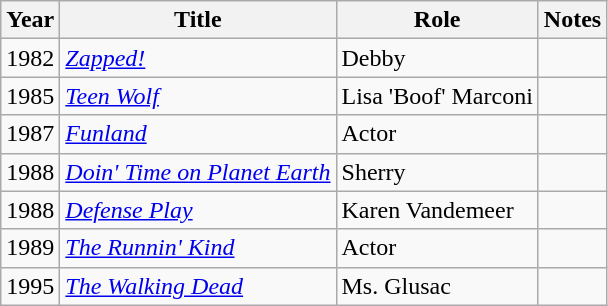<table class="wikitable sortable">
<tr>
<th>Year</th>
<th>Title</th>
<th>Role</th>
<th class="unsortable">Notes</th>
</tr>
<tr>
<td>1982</td>
<td><em><a href='#'>Zapped!</a></em></td>
<td>Debby</td>
<td></td>
</tr>
<tr>
<td>1985</td>
<td><em><a href='#'>Teen Wolf</a></em></td>
<td>Lisa 'Boof' Marconi</td>
<td></td>
</tr>
<tr>
<td>1987</td>
<td><em><a href='#'>Funland</a></em></td>
<td>Actor</td>
<td></td>
</tr>
<tr>
<td>1988</td>
<td><em><a href='#'>Doin' Time on Planet Earth</a></em></td>
<td>Sherry</td>
<td></td>
</tr>
<tr>
<td>1988</td>
<td><em><a href='#'>Defense Play</a></em></td>
<td>Karen Vandemeer</td>
<td></td>
</tr>
<tr>
<td>1989</td>
<td><em><a href='#'>The Runnin' Kind</a></em></td>
<td>Actor</td>
<td></td>
</tr>
<tr>
<td>1995</td>
<td><em><a href='#'>The Walking Dead</a></em></td>
<td>Ms. Glusac</td>
<td></td>
</tr>
</table>
